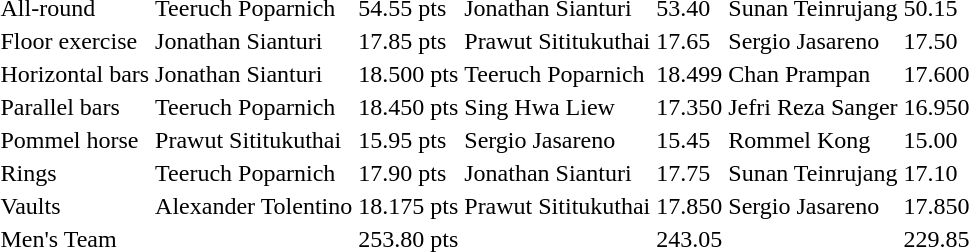<table>
<tr>
<td>All-round</td>
<td> Teeruch Poparnich</td>
<td>54.55 pts</td>
<td> Jonathan Sianturi</td>
<td>53.40</td>
<td> Sunan Teinrujang</td>
<td>50.15</td>
</tr>
<tr>
<td>Floor exercise</td>
<td> Jonathan Sianturi</td>
<td>17.85 pts</td>
<td> Prawut Sititukuthai</td>
<td>17.65</td>
<td> Sergio Jasareno</td>
<td>17.50</td>
</tr>
<tr>
<td>Horizontal bars</td>
<td> Jonathan Sianturi</td>
<td>18.500 pts</td>
<td> Teeruch Poparnich</td>
<td>18.499</td>
<td> Chan Prampan</td>
<td>17.600</td>
</tr>
<tr>
<td>Parallel bars</td>
<td> Teeruch Poparnich</td>
<td>18.450 pts</td>
<td> Sing Hwa Liew</td>
<td>17.350</td>
<td> Jefri Reza Sanger</td>
<td>16.950</td>
</tr>
<tr>
<td>Pommel horse</td>
<td> Prawut Sititukuthai</td>
<td>15.95 pts</td>
<td> Sergio Jasareno</td>
<td>15.45</td>
<td> Rommel Kong</td>
<td>15.00</td>
</tr>
<tr>
<td>Rings</td>
<td> Teeruch Poparnich</td>
<td>17.90 pts</td>
<td> Jonathan Sianturi</td>
<td>17.75</td>
<td> Sunan Teinrujang</td>
<td>17.10</td>
</tr>
<tr>
<td>Vaults</td>
<td> Alexander Tolentino</td>
<td>18.175 pts</td>
<td> Prawut Sititukuthai</td>
<td>17.850</td>
<td> Sergio Jasareno</td>
<td>17.850</td>
</tr>
<tr>
<td>Men's Team</td>
<td></td>
<td>253.80 pts</td>
<td></td>
<td>243.05</td>
<td></td>
<td>229.85</td>
</tr>
</table>
